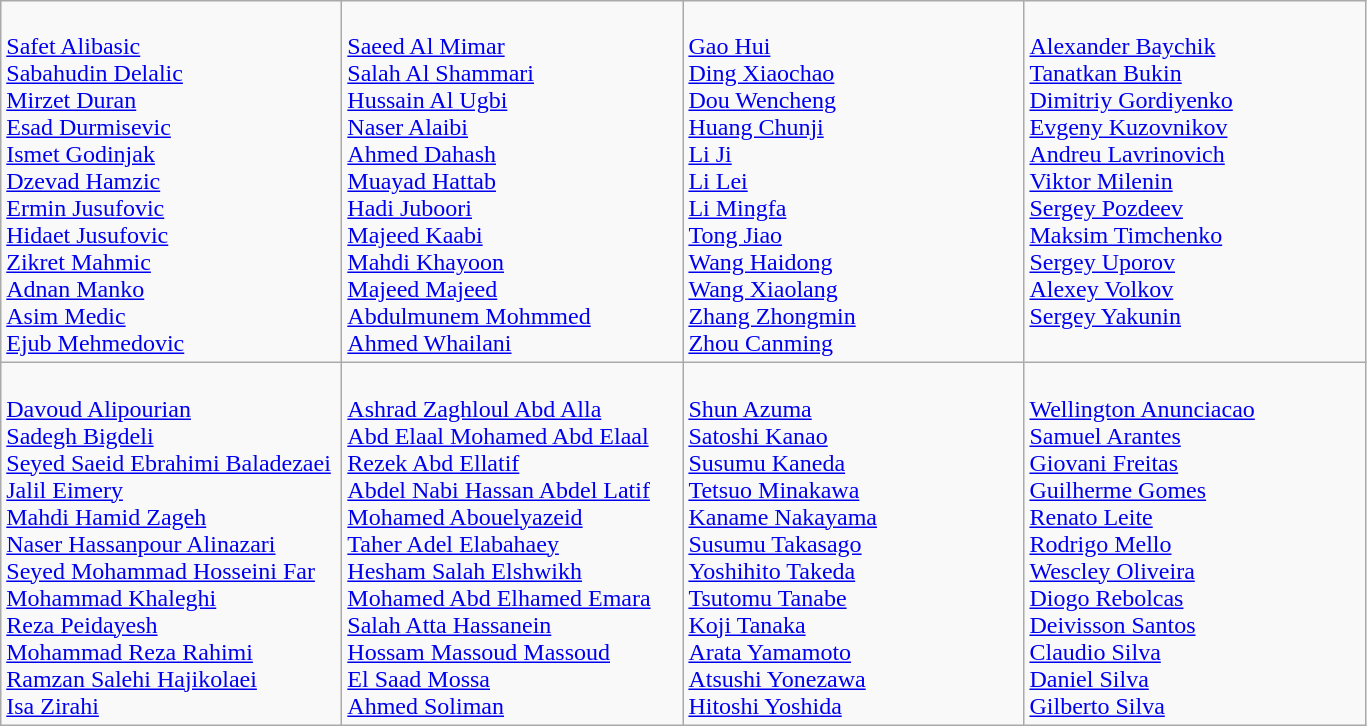<table class="wikitable">
<tr>
<td style="vertical-align:top; width:220px"><br><a href='#'>Safet Alibasic</a><br> <a href='#'>Sabahudin Delalic</a><br> <a href='#'>Mirzet Duran</a><br> <a href='#'>Esad Durmisevic</a><br> <a href='#'>Ismet Godinjak</a><br> <a href='#'>Dzevad Hamzic</a><br> <a href='#'>Ermin Jusufovic</a><br> <a href='#'>Hidaet Jusufovic</a><br> <a href='#'>Zikret Mahmic</a><br> <a href='#'>Adnan Manko</a><br> <a href='#'>Asim Medic</a><br> <a href='#'>Ejub Mehmedovic</a></td>
<td style="vertical-align:top; width:220px"><br><a href='#'>Saeed Al Mimar</a><br> <a href='#'>Salah Al Shammari</a><br> <a href='#'>Hussain Al Ugbi</a><br> <a href='#'>Naser Alaibi</a><br> <a href='#'>Ahmed Dahash</a><br> <a href='#'>Muayad Hattab</a><br> <a href='#'>Hadi Juboori</a><br> <a href='#'>Majeed Kaabi</a><br> <a href='#'>Mahdi Khayoon</a><br> <a href='#'>Majeed Majeed</a><br> <a href='#'>Abdulmunem Mohmmed</a><br> <a href='#'>Ahmed Whailani</a></td>
<td style="vertical-align:top; width:220px"><br><a href='#'>Gao Hui</a><br> <a href='#'>Ding Xiaochao</a><br> <a href='#'>Dou Wencheng</a><br> <a href='#'>Huang Chunji</a><br> <a href='#'>Li Ji</a><br> <a href='#'>Li Lei</a><br> <a href='#'>Li Mingfa</a><br> <a href='#'>Tong Jiao</a><br> <a href='#'>Wang Haidong</a><br> <a href='#'>Wang Xiaolang</a><br> <a href='#'>Zhang Zhongmin</a><br> <a href='#'>Zhou Canming</a></td>
<td style="vertical-align:top; width:220px"><br><a href='#'>Alexander Baychik</a><br> <a href='#'>Tanatkan Bukin</a><br> <a href='#'>Dimitriy Gordiyenko</a><br> <a href='#'>Evgeny Kuzovnikov</a><br> <a href='#'>Andreu Lavrinovich</a><br> <a href='#'>Viktor Milenin</a><br> <a href='#'>Sergey Pozdeev</a><br> <a href='#'>Maksim Timchenko</a><br> <a href='#'>Sergey Uporov</a><br> <a href='#'>Alexey Volkov</a><br> <a href='#'>Sergey Yakunin</a></td>
</tr>
<tr>
<td style="vertical-align:top; width:220px"><br><a href='#'>Davoud Alipourian</a><br> <a href='#'>Sadegh Bigdeli</a><br> <a href='#'>Seyed Saeid Ebrahimi Baladezaei</a><br> <a href='#'>Jalil Eimery</a><br> <a href='#'>Mahdi Hamid Zageh</a><br> <a href='#'>Naser Hassanpour Alinazari</a><br> <a href='#'>Seyed Mohammad Hosseini Far</a><br> <a href='#'>Mohammad Khaleghi</a><br> <a href='#'>Reza Peidayesh</a><br> <a href='#'>Mohammad Reza Rahimi</a><br> <a href='#'>Ramzan Salehi Hajikolaei</a><br> <a href='#'>Isa Zirahi</a></td>
<td style="vertical-align:top; width:220px"><br><a href='#'>Ashrad Zaghloul Abd Alla</a><br> <a href='#'>Abd Elaal Mohamed Abd Elaal</a><br> <a href='#'>Rezek Abd Ellatif</a><br> <a href='#'>Abdel Nabi Hassan Abdel Latif</a><br> <a href='#'>Mohamed Abouelyazeid</a><br> <a href='#'>Taher Adel Elabahaey</a><br> <a href='#'>Hesham Salah Elshwikh</a><br> <a href='#'>Mohamed Abd Elhamed Emara</a><br> <a href='#'>Salah Atta Hassanein</a><br> <a href='#'>Hossam Massoud Massoud</a><br> <a href='#'>El Saad Mossa</a><br> <a href='#'>Ahmed Soliman</a></td>
<td style="vertical-align:top; width:220px"><br><a href='#'>Shun Azuma</a><br> <a href='#'>Satoshi Kanao</a><br> <a href='#'>Susumu Kaneda</a><br> <a href='#'>Tetsuo Minakawa</a><br> <a href='#'>Kaname Nakayama</a><br> <a href='#'>Susumu Takasago</a><br> <a href='#'>Yoshihito Takeda</a><br> <a href='#'>Tsutomu Tanabe</a><br> <a href='#'>Koji Tanaka</a><br> <a href='#'>Arata Yamamoto</a><br> <a href='#'>Atsushi Yonezawa</a><br> <a href='#'>Hitoshi Yoshida</a></td>
<td style="vertical-align:top; width:220px"><br><a href='#'>Wellington Anunciacao</a><br> <a href='#'>Samuel Arantes</a><br> <a href='#'>Giovani Freitas</a><br> <a href='#'>Guilherme Gomes</a><br> <a href='#'>Renato Leite</a><br> <a href='#'>Rodrigo Mello</a><br> <a href='#'>Wescley Oliveira</a><br> <a href='#'>Diogo Rebolcas</a><br> <a href='#'>Deivisson Santos</a><br> <a href='#'>Claudio Silva</a><br> <a href='#'>Daniel Silva</a><br> <a href='#'>Gilberto Silva</a></td>
</tr>
</table>
